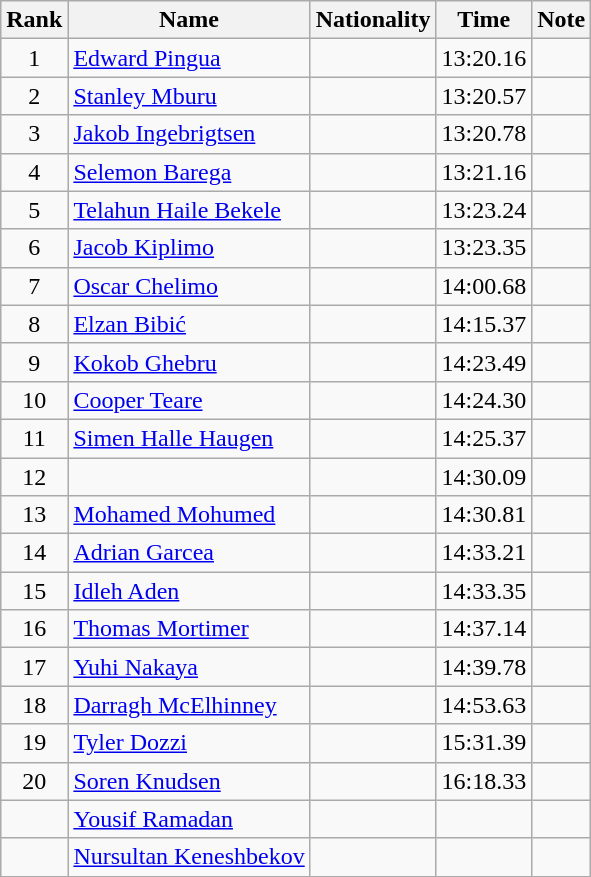<table class="wikitable sortable" style="text-align:center">
<tr>
<th>Rank</th>
<th>Name</th>
<th>Nationality</th>
<th>Time</th>
<th>Note</th>
</tr>
<tr>
<td>1</td>
<td align=left><a href='#'>Edward Pingua</a></td>
<td align=left></td>
<td>13:20.16</td>
<td></td>
</tr>
<tr>
<td>2</td>
<td align=left><a href='#'>Stanley Mburu</a></td>
<td align=left></td>
<td>13:20.57</td>
<td></td>
</tr>
<tr>
<td>3</td>
<td align=left><a href='#'>Jakob Ingebrigtsen</a></td>
<td align=left></td>
<td>13:20.78</td>
<td></td>
</tr>
<tr>
<td>4</td>
<td align=left><a href='#'>Selemon Barega</a></td>
<td align=left></td>
<td>13:21.16</td>
<td></td>
</tr>
<tr>
<td>5</td>
<td align=left><a href='#'>Telahun Haile Bekele</a></td>
<td align=left></td>
<td>13:23.24</td>
<td></td>
</tr>
<tr>
<td>6</td>
<td align=left><a href='#'>Jacob Kiplimo</a></td>
<td align=left></td>
<td>13:23.35</td>
<td></td>
</tr>
<tr>
<td>7</td>
<td align=left><a href='#'>Oscar Chelimo</a></td>
<td align=left></td>
<td>14:00.68</td>
<td></td>
</tr>
<tr>
<td>8</td>
<td align=left><a href='#'>Elzan Bibić</a></td>
<td align=left></td>
<td>14:15.37</td>
<td></td>
</tr>
<tr>
<td>9</td>
<td align=left><a href='#'>Kokob Ghebru</a></td>
<td align=left></td>
<td>14:23.49</td>
<td></td>
</tr>
<tr>
<td>10</td>
<td align=left><a href='#'>Cooper Teare</a></td>
<td align=left></td>
<td>14:24.30</td>
<td></td>
</tr>
<tr>
<td>11</td>
<td align=left><a href='#'>Simen Halle Haugen</a></td>
<td align=left></td>
<td>14:25.37</td>
<td></td>
</tr>
<tr>
<td>12</td>
<td align=left></td>
<td align=left></td>
<td>14:30.09</td>
<td></td>
</tr>
<tr>
<td>13</td>
<td align=left><a href='#'>Mohamed Mohumed</a></td>
<td align=left></td>
<td>14:30.81</td>
<td></td>
</tr>
<tr>
<td>14</td>
<td align=left><a href='#'>Adrian Garcea</a></td>
<td align=left></td>
<td>14:33.21</td>
<td></td>
</tr>
<tr>
<td>15</td>
<td align=left><a href='#'>Idleh Aden</a></td>
<td align=left></td>
<td>14:33.35</td>
<td></td>
</tr>
<tr>
<td>16</td>
<td align=left><a href='#'>Thomas Mortimer</a></td>
<td align=left></td>
<td>14:37.14</td>
<td></td>
</tr>
<tr>
<td>17</td>
<td align=left><a href='#'>Yuhi Nakaya</a></td>
<td align=left></td>
<td>14:39.78</td>
<td></td>
</tr>
<tr>
<td>18</td>
<td align=left><a href='#'>Darragh McElhinney</a></td>
<td align=left></td>
<td>14:53.63</td>
<td></td>
</tr>
<tr>
<td>19</td>
<td align=left><a href='#'>Tyler Dozzi</a></td>
<td align=left></td>
<td>15:31.39</td>
<td></td>
</tr>
<tr>
<td>20</td>
<td align=left><a href='#'>Soren Knudsen</a></td>
<td align=left></td>
<td>16:18.33</td>
<td></td>
</tr>
<tr>
<td></td>
<td align=left><a href='#'>Yousif Ramadan</a></td>
<td align=left></td>
<td></td>
<td></td>
</tr>
<tr>
<td></td>
<td align=left><a href='#'>Nursultan Keneshbekov</a></td>
<td align=left></td>
<td></td>
<td></td>
</tr>
</table>
